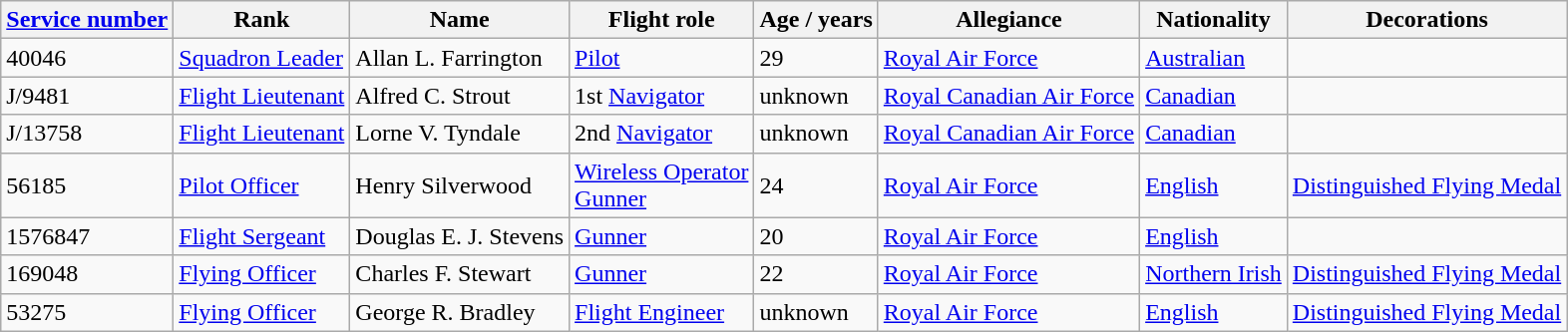<table class="wikitable">
<tr>
<th><a href='#'>Service number</a></th>
<th>Rank</th>
<th>Name</th>
<th>Flight role</th>
<th>Age / years</th>
<th>Allegiance</th>
<th>Nationality</th>
<th>Decorations</th>
</tr>
<tr>
<td>40046</td>
<td><a href='#'>Squadron Leader</a></td>
<td>Allan L. Farrington</td>
<td><a href='#'>Pilot</a></td>
<td>29</td>
<td> <a href='#'>Royal Air Force</a></td>
<td><a href='#'>Australian</a></td>
<td></td>
</tr>
<tr>
<td>J/9481</td>
<td><a href='#'>Flight Lieutenant</a></td>
<td>Alfred C. Strout</td>
<td>1st <a href='#'>Navigator</a></td>
<td>unknown</td>
<td> <a href='#'>Royal Canadian Air Force</a></td>
<td><a href='#'>Canadian</a></td>
<td></td>
</tr>
<tr>
<td>J/13758</td>
<td><a href='#'>Flight Lieutenant</a></td>
<td>Lorne V. Tyndale</td>
<td>2nd <a href='#'>Navigator</a></td>
<td>unknown</td>
<td> <a href='#'>Royal Canadian Air Force</a></td>
<td><a href='#'>Canadian</a></td>
<td></td>
</tr>
<tr>
<td>56185</td>
<td><a href='#'>Pilot Officer</a></td>
<td>Henry Silverwood</td>
<td><a href='#'>Wireless Operator</a><br><a href='#'>Gunner</a></td>
<td>24</td>
<td> <a href='#'>Royal Air Force</a></td>
<td><a href='#'>English</a></td>
<td> <a href='#'>Distinguished Flying Medal</a></td>
</tr>
<tr>
<td>1576847</td>
<td><a href='#'>Flight Sergeant</a></td>
<td>Douglas E. J. Stevens</td>
<td><a href='#'>Gunner</a></td>
<td>20</td>
<td>  <a href='#'>Royal Air Force</a></td>
<td><a href='#'>English</a></td>
<td></td>
</tr>
<tr>
<td>169048</td>
<td><a href='#'>Flying Officer</a></td>
<td>Charles F. Stewart</td>
<td><a href='#'>Gunner</a></td>
<td>22</td>
<td> <a href='#'>Royal Air Force</a></td>
<td><a href='#'>Northern Irish</a></td>
<td> <a href='#'>Distinguished Flying Medal</a></td>
</tr>
<tr>
<td>53275</td>
<td><a href='#'>Flying Officer</a></td>
<td>George R. Bradley</td>
<td><a href='#'>Flight Engineer</a></td>
<td>unknown</td>
<td> <a href='#'>Royal Air Force</a></td>
<td><a href='#'>English</a></td>
<td> <a href='#'>Distinguished Flying Medal</a></td>
</tr>
</table>
